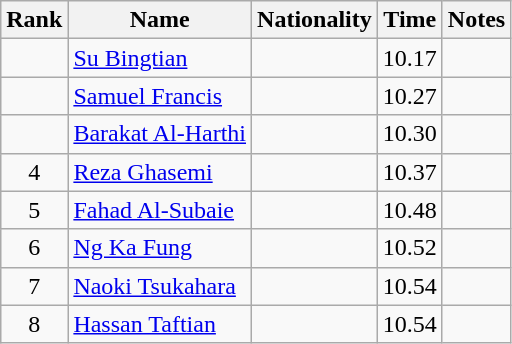<table class="wikitable sortable" style="text-align:center">
<tr>
<th>Rank</th>
<th>Name</th>
<th>Nationality</th>
<th>Time</th>
<th>Notes</th>
</tr>
<tr>
<td></td>
<td align=left><a href='#'>Su Bingtian</a></td>
<td align=left></td>
<td>10.17</td>
<td></td>
</tr>
<tr>
<td></td>
<td align=left><a href='#'>Samuel Francis</a></td>
<td align=left></td>
<td>10.27</td>
<td></td>
</tr>
<tr>
<td></td>
<td align=left><a href='#'>Barakat Al-Harthi</a></td>
<td align=left></td>
<td>10.30</td>
<td></td>
</tr>
<tr>
<td>4</td>
<td align="left"><a href='#'>Reza Ghasemi</a></td>
<td align=left></td>
<td>10.37</td>
<td></td>
</tr>
<tr>
<td>5</td>
<td align="left"><a href='#'>Fahad Al-Subaie</a></td>
<td align=left></td>
<td>10.48</td>
<td></td>
</tr>
<tr>
<td>6</td>
<td align="left"><a href='#'>Ng Ka Fung</a></td>
<td align=left></td>
<td>10.52</td>
<td></td>
</tr>
<tr>
<td>7</td>
<td align="left"><a href='#'>Naoki Tsukahara</a></td>
<td align=left></td>
<td>10.54</td>
<td></td>
</tr>
<tr>
<td>8</td>
<td align="left"><a href='#'>Hassan Taftian</a></td>
<td align=left></td>
<td>10.54</td>
<td></td>
</tr>
</table>
